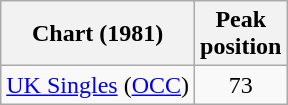<table class="wikitable sortable" style=margin-right:1em;margin-bottom:0;>
<tr>
<th scope="col">Chart (1981)</th>
<th scope="col">Peak<br>position</th>
</tr>
<tr>
<td><a href='#'>UK Singles</a> (<a href='#'>OCC</a>)</td>
<td style="text-align:center;">73</td>
</tr>
</table>
